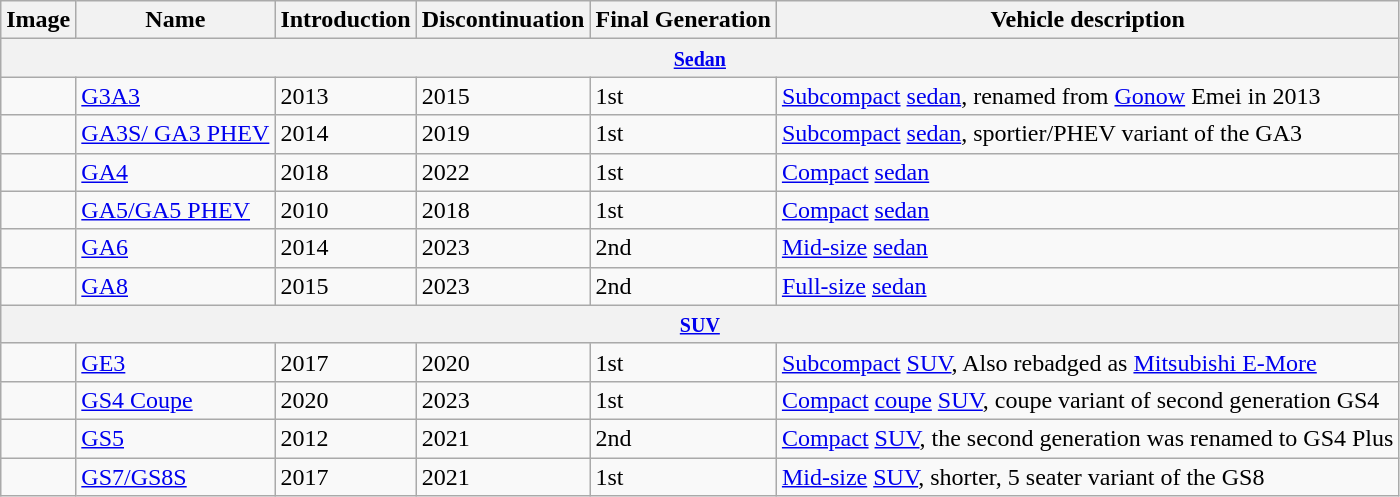<table class="wikitable">
<tr>
<th>Image</th>
<th>Name</th>
<th>Introduction</th>
<th>Discontinuation</th>
<th>Final Generation</th>
<th>Vehicle description</th>
</tr>
<tr>
<th colspan="6"><a href='#'><small>Sedan</small></a></th>
</tr>
<tr>
<td></td>
<td><a href='#'>G3A3</a></td>
<td>2013</td>
<td>2015</td>
<td>1st</td>
<td><a href='#'>Subcompact</a> <a href='#'>sedan</a>, renamed from <a href='#'>Gonow</a> Emei in 2013</td>
</tr>
<tr>
<td></td>
<td><a href='#'>GA3S/ GA3 PHEV</a></td>
<td>2014</td>
<td>2019</td>
<td>1st</td>
<td><a href='#'>Subcompact</a> <a href='#'>sedan</a>, sportier/PHEV variant of the GA3</td>
</tr>
<tr>
<td></td>
<td><a href='#'>GA4</a></td>
<td>2018</td>
<td>2022</td>
<td>1st</td>
<td><a href='#'>Compact</a> <a href='#'>sedan</a></td>
</tr>
<tr>
<td></td>
<td><a href='#'>GA5/GA5 PHEV</a></td>
<td>2010</td>
<td>2018</td>
<td>1st</td>
<td><a href='#'>Compact</a> <a href='#'>sedan</a></td>
</tr>
<tr>
<td></td>
<td><a href='#'>GA6</a></td>
<td>2014</td>
<td>2023</td>
<td>2nd</td>
<td><a href='#'>Mid-size</a> <a href='#'>sedan</a></td>
</tr>
<tr>
<td></td>
<td><a href='#'>GA8</a></td>
<td>2015</td>
<td>2023</td>
<td>2nd</td>
<td><a href='#'>Full-size</a> <a href='#'>sedan</a></td>
</tr>
<tr>
<th colspan="6"><small><a href='#'>SUV</a></small></th>
</tr>
<tr>
<td></td>
<td><a href='#'>GE3</a></td>
<td>2017</td>
<td>2020</td>
<td>1st</td>
<td><a href='#'>Subcompact</a> <a href='#'>SUV</a>, Also rebadged as <a href='#'>Mitsubishi E-More</a></td>
</tr>
<tr>
<td></td>
<td><a href='#'>GS4 Coupe</a></td>
<td>2020</td>
<td>2023</td>
<td>1st</td>
<td><a href='#'>Compact</a> <a href='#'>coupe</a> <a href='#'>SUV</a>, coupe variant of second generation GS4</td>
</tr>
<tr>
<td></td>
<td><a href='#'>GS5</a></td>
<td>2012</td>
<td>2021</td>
<td>2nd</td>
<td><a href='#'>Compact</a> <a href='#'>SUV</a>, the second generation was renamed to GS4 Plus</td>
</tr>
<tr>
<td></td>
<td><a href='#'>GS7/GS8S</a></td>
<td>2017</td>
<td>2021</td>
<td>1st</td>
<td><a href='#'>Mid-size</a> <a href='#'>SUV</a>, shorter, 5 seater variant of the GS8</td>
</tr>
</table>
